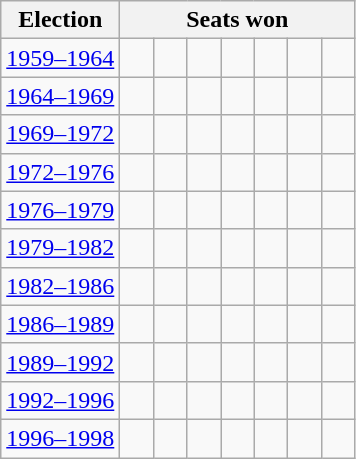<table class="wikitable">
<tr>
<th>Election</th>
<th colspan=7>Seats won</th>
</tr>
<tr>
<td><a href='#'>1959–1964</a></td>
<td width=15 > </td>
<td width=15 > </td>
<td width=15 > </td>
<td width=15 > </td>
<td width=15 > </td>
<td width=15 > </td>
<td width=15 > </td>
</tr>
<tr>
<td><a href='#'>1964–1969</a></td>
<td width=15 > </td>
<td width=15 > </td>
<td width=15 > </td>
<td width=15 > </td>
<td width=15 > </td>
<td width=15 > </td>
<td width=15 > </td>
</tr>
<tr>
<td><a href='#'>1969–1972</a></td>
<td width=15 > </td>
<td width=15 > </td>
<td width=15 > </td>
<td width=15 > </td>
<td width=15 > </td>
<td width=15 > </td>
<td width=15 > </td>
</tr>
<tr>
<td><a href='#'>1972–1976</a></td>
<td width=15 > </td>
<td width=15 > </td>
<td width=15 > </td>
<td width=15 > </td>
<td width=15 > </td>
<td width=15 > </td>
<td width=15 > </td>
</tr>
<tr>
<td><a href='#'>1976–1979</a></td>
<td width=15 > </td>
<td width=15 > </td>
<td width=15 > </td>
<td width=15 > </td>
<td width=15 > </td>
<td width=15 > </td>
<td width=15 > </td>
</tr>
<tr>
<td><a href='#'>1979–1982</a></td>
<td width=15 > </td>
<td width=15 > </td>
<td width=15 > </td>
<td width=15 > </td>
<td width=15 > </td>
<td width=15 > </td>
<td width=15 > </td>
</tr>
<tr>
<td><a href='#'>1982–1986</a></td>
<td width=15 > </td>
<td width=15 > </td>
<td width=15 > </td>
<td width=15 > </td>
<td width=15 > </td>
<td width=15 > </td>
<td width=15 > </td>
</tr>
<tr>
<td><a href='#'>1986–1989</a></td>
<td width=15 > </td>
<td width=15 > </td>
<td width=15 > </td>
<td width=15 > </td>
<td width=15 > </td>
<td width=15 > </td>
<td width=15 > </td>
</tr>
<tr>
<td><a href='#'>1989–1992</a></td>
<td width=15 > </td>
<td width=15 > </td>
<td width=15 > </td>
<td width=15 > </td>
<td width=15 > </td>
<td width=15 > </td>
<td width=15 > </td>
</tr>
<tr>
<td><a href='#'>1992–1996</a></td>
<td width=15 > </td>
<td width=15 > </td>
<td width=15 > </td>
<td width=15 > </td>
<td width=15 > </td>
<td width=15 > </td>
<td width=15 > </td>
</tr>
<tr>
<td><a href='#'>1996–1998</a></td>
<td width=15 > </td>
<td width=15 > </td>
<td width=15 > </td>
<td width=15 > </td>
<td width=15 > </td>
<td width=15 > </td>
<td width=15 > </td>
</tr>
</table>
